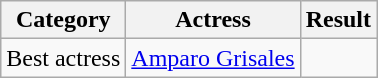<table class="wikitable">
<tr>
<th>Category</th>
<th>Actress</th>
<th>Result</th>
</tr>
<tr>
<td>Best actress</td>
<td><a href='#'>Amparo Grisales</a></td>
<td></td>
</tr>
</table>
